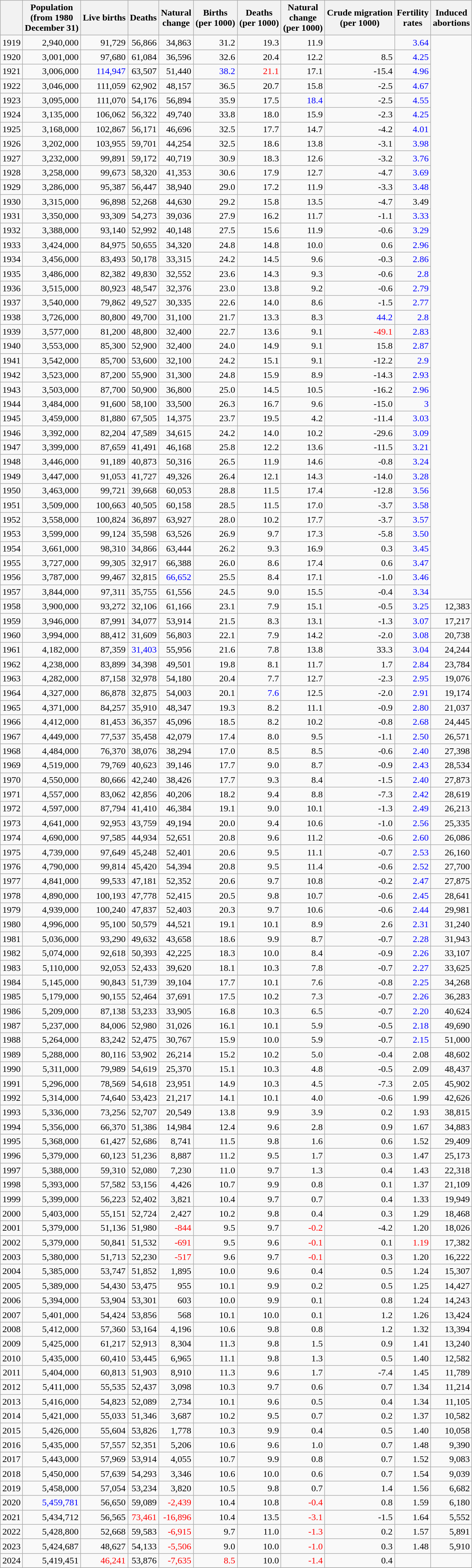<table class="wikitable sortable" style="text-align: right;">
<tr>
<th></th>
<th>Population<br>(from 1980<br>December 31)</th>
<th>Live births</th>
<th>Deaths</th>
<th>Natural<br>change</th>
<th>Births<br>(per 1000)</th>
<th>Deaths<br>(per 1000)</th>
<th>Natural<br>change<br>(per 1000)</th>
<th>Crude migration<br>(per 1000)</th>
<th>Fertility<br>rates</th>
<th>Induced<br>abortions</th>
</tr>
<tr>
<td>1919</td>
<td align="right">2,940,000</td>
<td align="right">91,729</td>
<td align="right">56,866</td>
<td align="right">34,863</td>
<td align="right">31.2</td>
<td align="right">19.3</td>
<td align="right">11.9</td>
<td></td>
<td style="text-align:right; color:blue;">3.64</td>
</tr>
<tr>
<td>1920</td>
<td align="right">3,001,000</td>
<td align="right">97,680</td>
<td align="right">61,084</td>
<td align="right">36,596</td>
<td align="right">32.6</td>
<td align="right">20.4</td>
<td align="right">12.2</td>
<td>8.5</td>
<td style="text-align:right; color:blue;">4.25</td>
</tr>
<tr>
<td>1921</td>
<td align="right">3,006,000</td>
<td style="color:blue">114,947</td>
<td align="right">63,507</td>
<td align="right">51,440</td>
<td style="color:blue">38.2</td>
<td style="color:red">21.1</td>
<td align="right">17.1</td>
<td>-15.4</td>
<td style="color:blue">4.96</td>
</tr>
<tr>
<td>1922</td>
<td align="right">3,046,000</td>
<td align="right">111,059</td>
<td align="right">62,902</td>
<td align="right">48,157</td>
<td align="right">36.5</td>
<td align="right">20.7</td>
<td align="right">15.8</td>
<td>-2.5</td>
<td style="text-align:right; color:blue;">4.67</td>
</tr>
<tr>
<td>1923</td>
<td align="right">3,095,000</td>
<td align="right">111,070</td>
<td align="right">54,176</td>
<td align="right">56,894</td>
<td align="right">35.9</td>
<td align="right">17.5</td>
<td style="color:blue">18.4</td>
<td>-2.5</td>
<td style="color:blue">4.55</td>
</tr>
<tr>
<td>1924</td>
<td align="right">3,135,000</td>
<td align="right">106,062</td>
<td align="right">56,322</td>
<td align="right">49,740</td>
<td align="right">33.8</td>
<td align="right">18.0</td>
<td align="right">15.9</td>
<td>-2.3</td>
<td style="text-align:right; color:blue;">4.25</td>
</tr>
<tr>
<td>1925</td>
<td align="right">3,168,000</td>
<td align="right">102,867</td>
<td align="right">56,171</td>
<td align="right">46,696</td>
<td align="right">32.5</td>
<td align="right">17.7</td>
<td align="right">14.7</td>
<td>-4.2</td>
<td style="text-align:right; color:blue;">4.01</td>
</tr>
<tr>
<td>1926</td>
<td align="right">3,202,000</td>
<td align="right">103,955</td>
<td align="right">59,701</td>
<td align="right">44,254</td>
<td align="right">32.5</td>
<td align="right">18.6</td>
<td align="right">13.8</td>
<td>-3.1</td>
<td style="text-align:right; color:blue;">3.98</td>
</tr>
<tr>
<td>1927</td>
<td align="right">3,232,000</td>
<td align="right">99,891</td>
<td align="right">59,172</td>
<td align="right">40,719</td>
<td align="right">30.9</td>
<td align="right">18.3</td>
<td align="right">12.6</td>
<td>-3.2</td>
<td style="text-align:right; color:blue;">3.76</td>
</tr>
<tr>
<td>1928</td>
<td align="right">3,258,000</td>
<td align="right">99,673</td>
<td align="right">58,320</td>
<td align="right">41,353</td>
<td align="right">30.6</td>
<td align="right">17.9</td>
<td align="right">12.7</td>
<td>-4.7</td>
<td style="text-align:right; color:blue;">3.69</td>
</tr>
<tr>
<td>1929</td>
<td align="right">3,286,000</td>
<td align="right">95,387</td>
<td align="right">56,447</td>
<td align="right">38,940</td>
<td align="right">29.0</td>
<td align="right">17.2</td>
<td align="right">11.9</td>
<td>-3.3</td>
<td style="text-align:right; color:blue;">3.48</td>
</tr>
<tr>
<td>1930</td>
<td align="right">3,315,000</td>
<td align="right">96,898</td>
<td align="right">52,268</td>
<td align="right">44,630</td>
<td align="right">29.2</td>
<td align="right">15.8</td>
<td align="right">13.5</td>
<td>-4.7</td>
<td stylqe="text-align:right; color:blue;">3.49</td>
</tr>
<tr>
<td>1931</td>
<td align="right">3,350,000</td>
<td align="right">93,309</td>
<td align="right">54,273</td>
<td align="right">39,036</td>
<td align="right">27.9</td>
<td align="right">16.2</td>
<td align="right">11.7</td>
<td>-1.1</td>
<td style="text-align:right; color:blue;">3.33</td>
</tr>
<tr>
<td>1932</td>
<td align="right">3,388,000</td>
<td align="right">93,140</td>
<td align="right">52,992</td>
<td align="right">40,148</td>
<td align="right">27.5</td>
<td align="right">15.6</td>
<td align="right">11.9</td>
<td>-0.6</td>
<td style="text-align:right; color:blue;">3.29</td>
</tr>
<tr>
<td>1933</td>
<td align="right">3,424,000</td>
<td align="right">84,975</td>
<td align="right">50,655</td>
<td align="right">34,320</td>
<td align="right">24.8</td>
<td align="right">14.8</td>
<td align="right">10.0</td>
<td>0.6</td>
<td style="text-align:right; color:blue;">2.96</td>
</tr>
<tr>
<td>1934</td>
<td align="right">3,456,000</td>
<td align="right">83,493</td>
<td align="right">50,178</td>
<td align="right">33,315</td>
<td align="right">24.2</td>
<td align="right">14.5</td>
<td align="right">9.6</td>
<td>-0.3</td>
<td style="text-align:right; color:blue;">2.86</td>
</tr>
<tr>
<td>1935</td>
<td align="right">3,486,000</td>
<td align="right">82,382</td>
<td align="right">49,830</td>
<td align="right">32,552</td>
<td align="right">23.6</td>
<td align="right">14.3</td>
<td align="right">9.3</td>
<td>-0.6</td>
<td style="text-align:right; color:blue;">2.8</td>
</tr>
<tr>
<td>1936</td>
<td align="right">3,515,000</td>
<td align="right">80,923</td>
<td align="right">48,547</td>
<td align="right">32,376</td>
<td align="right">23.0</td>
<td align="right">13.8</td>
<td align="right">9.2</td>
<td>-0.6</td>
<td style="text-align:right; color:blue;">2.79</td>
</tr>
<tr>
<td>1937</td>
<td align="right">3,540,000</td>
<td align="right">79,862</td>
<td align="right">49,527</td>
<td align="right">30,335</td>
<td align="right">22.6</td>
<td align="right">14.0</td>
<td align="right">8.6</td>
<td>-1.5</td>
<td style="text-align:right; color:blue;">2.77</td>
</tr>
<tr>
<td>1938</td>
<td align="right">3,726,000</td>
<td align="right">80,800</td>
<td align="right">49,700</td>
<td align="right">31,100</td>
<td align="right">21.7</td>
<td align="right">13.3</td>
<td align="right">8.3</td>
<td style="color:blue;">44.2</td>
<td style="color:blue;">2.8</td>
</tr>
<tr>
<td>1939</td>
<td align="right">3,577,000</td>
<td align="right">81,200</td>
<td align="right">48,800</td>
<td align="right">32,400</td>
<td align="right">22.7</td>
<td align="right">13.6</td>
<td align="right">9.1</td>
<td style="color:red;">-49.1</td>
<td style="text-align:right; color:blue;">2.83</td>
</tr>
<tr>
<td>1940</td>
<td align="right">3,553,000</td>
<td align="right">85,300</td>
<td align="right">52,900</td>
<td align="right">32,400</td>
<td align="right">24.0</td>
<td align="right">14.9</td>
<td align="right">9.1</td>
<td>15.8</td>
<td style="text-align:right; color:blue;">2.87</td>
</tr>
<tr>
<td>1941</td>
<td align="right">3,542,000</td>
<td align="right">85,700</td>
<td align="right">53,600</td>
<td align="right">32,100</td>
<td align="right">24.2</td>
<td align="right">15.1</td>
<td align="right">9.1</td>
<td>-12.2</td>
<td style="text-align:right; color:blue;">2.9</td>
</tr>
<tr>
<td>1942</td>
<td align="right">3,523,000</td>
<td align="right">87,200</td>
<td align="right">55,900</td>
<td align="right">31,300</td>
<td align="right">24.8</td>
<td align="right">15.9</td>
<td align="right">8.9</td>
<td>-14.3</td>
<td style="text-align:right; color:blue;">2.93</td>
</tr>
<tr>
<td>1943</td>
<td align="right">3,503,000</td>
<td align="right">87,700</td>
<td align="right">50,900</td>
<td align="right">36,800</td>
<td align="right">25.0</td>
<td align="right">14.5</td>
<td align="right">10.5</td>
<td>-16.2</td>
<td style="text-align:right; color:blue;">2.96</td>
</tr>
<tr>
<td>1944</td>
<td align="right">3,484,000</td>
<td align="right">91,600</td>
<td align="right">58,100</td>
<td align="right">33,500</td>
<td align="right">26.3</td>
<td align="right">16.7</td>
<td align="right">9.6</td>
<td>-15.0</td>
<td style="text-align:right; color:blue;">3</td>
</tr>
<tr>
<td>1945</td>
<td align="right">3,459,000</td>
<td align="right">81,880</td>
<td align="right">67,505</td>
<td align="right">14,375</td>
<td align="right">23.7</td>
<td align="right">19.5</td>
<td align="right">4.2</td>
<td>-11.4</td>
<td style="text-align:right; color:blue;">3.03</td>
</tr>
<tr>
<td>1946</td>
<td align="right">3,392,000</td>
<td align="right">82,204</td>
<td align="right">47,589</td>
<td align="right">34,615</td>
<td align="right">24.2</td>
<td align="right">14.0</td>
<td align="right">10.2</td>
<td>-29.6</td>
<td align="right" style="color: blue">3.09</td>
</tr>
<tr>
<td>1947</td>
<td align="right">3,399,000</td>
<td align="right">87,659</td>
<td align="right">41,491</td>
<td align="right">46,168</td>
<td align="right">25.8</td>
<td align="right">12.2</td>
<td align="right">13.6</td>
<td>-11.5</td>
<td align="right" style="color: blue">3.21</td>
</tr>
<tr>
<td>1948</td>
<td align="right">3,446,000</td>
<td align="right">91,189</td>
<td align="right">40,873</td>
<td align="right">50,316</td>
<td align="right">26.5</td>
<td align="right">11.9</td>
<td align="right">14.6</td>
<td>-0.8</td>
<td align="right" style="color: blue">3.24</td>
</tr>
<tr>
<td>1949</td>
<td align="right">3,447,000</td>
<td align="right">91,053</td>
<td align="right">41,727</td>
<td align="right">49,326</td>
<td align="right">26.4</td>
<td align="right">12.1</td>
<td align="right">14.3</td>
<td>-14.0</td>
<td align="right" style="color: blue">3.28</td>
</tr>
<tr>
<td>1950</td>
<td align="right">3,463,000</td>
<td align="right">99,721</td>
<td align="right">39,668</td>
<td align="right">60,053</td>
<td align="right">28.8</td>
<td align="right">11.5</td>
<td align="right">17.4</td>
<td>-12.8</td>
<td align="right" style="color: blue">3.56</td>
</tr>
<tr>
<td>1951</td>
<td align="right">3,509,000</td>
<td align="right">100,663</td>
<td align="right">40,505</td>
<td align="right">60,158</td>
<td align="right">28.5</td>
<td align="right">11.5</td>
<td align="right">17.0</td>
<td>-3.7</td>
<td align="right" style="color: blue">3.58</td>
</tr>
<tr>
<td>1952</td>
<td align="right">3,558,000</td>
<td align="right">100,824</td>
<td align="right">36,897</td>
<td align="right">63,927</td>
<td align="right">28.0</td>
<td align="right">10.2</td>
<td align="right">17.7</td>
<td>-3.7</td>
<td align="right" style="color: blue">3.57</td>
</tr>
<tr>
<td>1953</td>
<td align="right">3,599,000</td>
<td align="right">99,124</td>
<td align="right">35,598</td>
<td align="right">63,526</td>
<td align="right">26.9</td>
<td align="right">9.7</td>
<td align="right">17.3</td>
<td>-5.8</td>
<td align="right" style="color: blue">3.50</td>
</tr>
<tr>
<td>1954</td>
<td align="right">3,661,000</td>
<td align="right">98,310</td>
<td align="right">34,866</td>
<td align="right">63,444</td>
<td align="right">26.2</td>
<td align="right">9.3</td>
<td align="right">16.9</td>
<td>0.3</td>
<td align="right" style="color: blue">3.45</td>
</tr>
<tr>
<td>1955</td>
<td align="right">3,727,000</td>
<td align="right">99,305</td>
<td align="right">32,917</td>
<td align="right">66,388</td>
<td align="right">26.0</td>
<td align="right">8.6</td>
<td align="right">17.4</td>
<td>0.6</td>
<td align="right" style="color: blue">3.47</td>
</tr>
<tr>
<td>1956</td>
<td align="right">3,787,000</td>
<td align="right">99,467</td>
<td align="right">32,815</td>
<td style="text-align:right; color:blue;">66,652</td>
<td align="right">25.5</td>
<td align="right">8.4</td>
<td align="right">17.1</td>
<td>-1.0</td>
<td align="right" style="color: blue">3.46</td>
</tr>
<tr>
<td>1957</td>
<td align="right">3,844,000</td>
<td align="right">97,311</td>
<td align="right">35,755</td>
<td align="right">61,556</td>
<td align="right">24.5</td>
<td align="right">9.0</td>
<td align="right">15.5</td>
<td>-0.4</td>
<td align="right" style="color: blue">3.34</td>
</tr>
<tr>
<td>1958</td>
<td align="right">3,900,000</td>
<td align="right">93,272</td>
<td align="right">32,106</td>
<td align="right">61,166</td>
<td align="right">23.1</td>
<td align="right">7.9</td>
<td align="right">15.1</td>
<td>-0.5</td>
<td align="right" style="color: blue">3.25</td>
<td align="right">12,383</td>
</tr>
<tr>
<td>1959</td>
<td align="right">3,946,000</td>
<td align="right">87,991</td>
<td align="right">34,077</td>
<td align="right">53,914</td>
<td align="right">21.5</td>
<td align="right">8.3</td>
<td align="right">13.1</td>
<td>-1.3</td>
<td align="right" style="color: blue">3.07</td>
<td align="right">17,217</td>
</tr>
<tr>
<td>1960</td>
<td align="right">3,994,000</td>
<td align="right">88,412</td>
<td align="right">31,609</td>
<td align="right">56,803</td>
<td align="right">22.1</td>
<td align="right">7.9</td>
<td align="right">14.2</td>
<td>-2.0</td>
<td align="right" style="color: blue">3.08</td>
<td align="right">20,738</td>
</tr>
<tr>
<td>1961</td>
<td align="right">4,182,000</td>
<td align="right">87,359</td>
<td style="text-align:right; color:blue;">31,403</td>
<td align="right">55,956</td>
<td align="right">21.6</td>
<td align="right">7.8</td>
<td align="right">13.8</td>
<td>33.3</td>
<td align="right" style="color: blue">3.04</td>
<td align="right">24,244</td>
</tr>
<tr>
<td>1962</td>
<td align="right">4,238,000</td>
<td align="right">83,899</td>
<td align="right">34,398</td>
<td align="right">49,501</td>
<td align="right">19.8</td>
<td align="right">8.1</td>
<td align="right">11.7</td>
<td>1.7</td>
<td align="right" style="color: blue">2.84</td>
<td align="right">23,784</td>
</tr>
<tr>
<td>1963</td>
<td align="right">4,282,000</td>
<td align="right">87,158</td>
<td align="right">32,978</td>
<td align="right">54,180</td>
<td align="right">20.4</td>
<td align="right">7.7</td>
<td align="right">12.7</td>
<td>-2.3</td>
<td style="color: blue">2.95</td>
<td align="right">19,076</td>
</tr>
<tr>
<td>1964</td>
<td align="right">4,327,000</td>
<td align="right">86,878</td>
<td align="right">32,875</td>
<td align="right">54,003</td>
<td align="right">20.1</td>
<td style="color: blue">7.6</td>
<td align="right">12.5</td>
<td>-2.0</td>
<td style="color: blue">2.91</td>
<td align="right">19,174</td>
</tr>
<tr>
<td>1965</td>
<td align="right">4,371,000</td>
<td align="right">84,257</td>
<td align="right">35,910</td>
<td align="right">48,347</td>
<td align="right">19.3</td>
<td align="right">8.2</td>
<td align="right">11.1</td>
<td>-0.9</td>
<td align="right" style="color: blue">2.80</td>
<td align="right">21,037</td>
</tr>
<tr>
<td>1966</td>
<td align="right">4,412,000</td>
<td align="right">81,453</td>
<td align="right">36,357</td>
<td align="right">45,096</td>
<td align="right">18.5</td>
<td align="right">8.2</td>
<td align="right">10.2</td>
<td>-0.8</td>
<td align="right" style="color: blue">2.68</td>
<td align="right">24,445</td>
</tr>
<tr>
<td>1967</td>
<td align="right">4,449,000</td>
<td align="right">77,537</td>
<td align="right">35,458</td>
<td align="right">42,079</td>
<td align="right">17.4</td>
<td align="right">8.0</td>
<td align="right">9.5</td>
<td>-1.1</td>
<td align="right" style="color: blue">2.50</td>
<td align="right">26,571</td>
</tr>
<tr>
<td>1968</td>
<td align="right">4,484,000</td>
<td align="right">76,370</td>
<td align="right">38,076</td>
<td align="right">38,294</td>
<td align="right">17.0</td>
<td align="right">8.5</td>
<td align="right">8.5</td>
<td>-0.6</td>
<td align="right" style="color: blue">2.40</td>
<td align="right">27,398</td>
</tr>
<tr>
<td>1969</td>
<td align="right">4,519,000</td>
<td align="right">79,769</td>
<td align="right">40,623</td>
<td align="right">39,146</td>
<td align="right">17.7</td>
<td align="right">9.0</td>
<td align="right">8.7</td>
<td>-0.9</td>
<td align="right" style="color: blue">2.43</td>
<td align="right">28,534</td>
</tr>
<tr>
<td>1970</td>
<td align="right">4,550,000</td>
<td align="right">80,666</td>
<td align="right">42,240</td>
<td align="right">38,426</td>
<td align="right">17.7</td>
<td align="right">9.3</td>
<td align="right">8.4</td>
<td>-1.5</td>
<td align="right" style="color: blue">2.40</td>
<td align="right">27,873</td>
</tr>
<tr>
<td>1971</td>
<td align="right">4,557,000</td>
<td align="right">83,062</td>
<td align="right">42,856</td>
<td align="right">40,206</td>
<td align="right">18.2</td>
<td align="right">9.4</td>
<td align="right">8.8</td>
<td>-7.3</td>
<td align="right" style="color: blue">2.42</td>
<td align="right">28,619</td>
</tr>
<tr>
<td>1972</td>
<td align="right">4,597,000</td>
<td align="right">87,794</td>
<td align="right">41,410</td>
<td align="right">46,384</td>
<td align="right">19.1</td>
<td align="right">9.0</td>
<td align="right">10.1</td>
<td>-1.3</td>
<td align="right" style="color: blue">2.49</td>
<td align="right">26,213</td>
</tr>
<tr>
<td>1973</td>
<td align="right">4,641,000</td>
<td align="right">92,953</td>
<td align="right">43,759</td>
<td align="right">49,194</td>
<td align="right">20.0</td>
<td align="right">9.4</td>
<td align="right">10.6</td>
<td>-1.0</td>
<td align="right" style="color: blue">2.56</td>
<td align="right">25,335</td>
</tr>
<tr>
<td>1974</td>
<td align="right">4,690,000</td>
<td align="right">97,585</td>
<td align="right">44,934</td>
<td align="right">52,651</td>
<td align="right">20.8</td>
<td align="right">9.6</td>
<td align="right">11.2</td>
<td>-0.6</td>
<td align="right" style="color: blue">2.60</td>
<td align="right">26,086</td>
</tr>
<tr>
<td>1975</td>
<td align="right">4,739,000</td>
<td align="right">97,649</td>
<td align="right">45,248</td>
<td align="right">52,401</td>
<td align="right">20.6</td>
<td align="right">9.5</td>
<td align="right">11.1</td>
<td>-0.7</td>
<td align="right" style="color: blue">2.53</td>
<td align="right">26,160</td>
</tr>
<tr>
<td>1976</td>
<td align="right">4,790,000</td>
<td align="right">99,814</td>
<td align="right">45,420</td>
<td align="right">54,394</td>
<td align="right">20.8</td>
<td align="right">9.5</td>
<td align="right">11.4</td>
<td>-0.6</td>
<td align="right" style="color: blue">2.52</td>
<td align="right">27,700</td>
</tr>
<tr>
<td>1977</td>
<td align="right">4,841,000</td>
<td align="right">99,533</td>
<td align="right">47,181</td>
<td align="right">52,352</td>
<td align="right">20.6</td>
<td align="right">9.7</td>
<td align="right">10.8</td>
<td>-0.2</td>
<td align="right" style="color: blue">2.47</td>
<td align="right">27,875</td>
</tr>
<tr>
<td>1978</td>
<td align="right">4,890,000</td>
<td align="right">100,193</td>
<td align="right">47,778</td>
<td align="right">52,415</td>
<td align="right">20.5</td>
<td align="right">9.8</td>
<td align="right">10.7</td>
<td>-0.6</td>
<td align="right" style="color: blue">2.45</td>
<td align="right">28,641</td>
</tr>
<tr>
<td>1979</td>
<td align="right">4,939,000</td>
<td align="right">100,240</td>
<td align="right">47,837</td>
<td align="right">52,403</td>
<td align="right">20.3</td>
<td align="right">9.7</td>
<td align="right">10.6</td>
<td>-0.6</td>
<td align="right" style="color: blue">2.44</td>
<td align="right">29,981</td>
</tr>
<tr>
<td>1980</td>
<td align="right">4,996,000</td>
<td align="right">95,100</td>
<td align="right">50,579</td>
<td align="right">44,521</td>
<td align="right">19.1</td>
<td align="right">10.1</td>
<td align="right">8.9</td>
<td>2.6</td>
<td align="right" style="color: blue">2.31</td>
<td align="right">31,240</td>
</tr>
<tr>
<td>1981</td>
<td align="right">5,036,000</td>
<td align="right">93,290</td>
<td align="right">49,632</td>
<td align="right">43,658</td>
<td align="right">18.6</td>
<td align="right">9.9</td>
<td align="right">8.7</td>
<td>-0.7</td>
<td align="right" style="color: blue">2.28</td>
<td align="right">31,943</td>
</tr>
<tr>
<td>1982</td>
<td align="right">5,074,000</td>
<td align="right">92,618</td>
<td align="right">50,393</td>
<td align="right">42,225</td>
<td align="right">18.3</td>
<td align="right">10.0</td>
<td align="right">8.4</td>
<td>-0.9</td>
<td align="right" style="color: blue">2.26</td>
<td align="right">33,107</td>
</tr>
<tr>
<td>1983</td>
<td align="right">5,110,000</td>
<td align="right">92,053</td>
<td align="right">52,433</td>
<td align="right">39,620</td>
<td align="right">18.1</td>
<td align="right">10.3</td>
<td align="right">7.8</td>
<td>-0.7</td>
<td align="right" style="color: blue">2.27</td>
<td align="right">33,625</td>
</tr>
<tr>
<td>1984</td>
<td align="right">5,145,000</td>
<td align="right">90,843</td>
<td align="right">51,739</td>
<td align="right">39,104</td>
<td align="right">17.7</td>
<td align="right">10.1</td>
<td align="right">7.6</td>
<td>-0.8</td>
<td align="right" style="color: blue">2.25</td>
<td align="right">34,268</td>
</tr>
<tr>
<td>1985</td>
<td align="right">5,179,000</td>
<td align="right">90,155</td>
<td align="right">52,464</td>
<td align="right">37,691</td>
<td align="right">17.5</td>
<td align="right">10.2</td>
<td align="right">7.3</td>
<td>-0.7</td>
<td align="right" style="color: blue">2.26</td>
<td align="right">36,283</td>
</tr>
<tr>
<td>1986</td>
<td align="right">5,209,000</td>
<td align="right">87,138</td>
<td align="right">53,233</td>
<td align="right">33,905</td>
<td align="right">16.8</td>
<td align="right">10.3</td>
<td align="right">6.5</td>
<td>-0.7</td>
<td align="right" style="color: blue">2.20</td>
<td align="right">40,624</td>
</tr>
<tr>
<td>1987</td>
<td align="right">5,237,000</td>
<td align="right">84,006</td>
<td align="right">52,980</td>
<td align="right">31,026</td>
<td align="right">16.1</td>
<td align="right">10.1</td>
<td align="right">5.9</td>
<td>-0.5</td>
<td align="right" style="color: blue">2.18</td>
<td align="right">49,690</td>
</tr>
<tr>
<td>1988</td>
<td align="right">5,264,000</td>
<td align="right">83,242</td>
<td align="right">52,475</td>
<td align="right">30,767</td>
<td align="right">15.9</td>
<td align="right">10.0</td>
<td align="right">5.9</td>
<td>-0.7</td>
<td align="right" style="color: blue">2.15</td>
<td align="right">51,000</td>
</tr>
<tr>
<td>1989</td>
<td align="right">5,288,000</td>
<td align="right">80,116</td>
<td align="right">53,902</td>
<td align="right">26,214</td>
<td align="right">15.2</td>
<td align="right">10.2</td>
<td align="right">5.0</td>
<td>-0.4</td>
<td align="right">2.08</td>
<td align="right">48,602</td>
</tr>
<tr>
<td>1990</td>
<td align="right">5,311,000</td>
<td align="right">79,989</td>
<td align="right">54,619</td>
<td align="right">25,370</td>
<td align="right">15.1</td>
<td align="right">10.3</td>
<td align="right">4.8</td>
<td>-0.5</td>
<td align="right">2.09</td>
<td align="right">48,437</td>
</tr>
<tr>
<td>1991</td>
<td align="right">5,296,000</td>
<td align="right">78,569</td>
<td align="right">54,618</td>
<td align="right">23,951</td>
<td align="right">14.9</td>
<td align="right">10.3</td>
<td align="right">4.5</td>
<td>-7.3</td>
<td align="right">2.05</td>
<td align="right">45,902</td>
</tr>
<tr>
<td>1992</td>
<td align="right">5,314,000</td>
<td align="right">74,640</td>
<td align="right">53,423</td>
<td align="right">21,217</td>
<td align="right">14.1</td>
<td align="right">10.1</td>
<td align="right">4.0</td>
<td>-0.6</td>
<td align="right">1.99</td>
<td align="right">42,626</td>
</tr>
<tr>
<td>1993</td>
<td align="right">5,336,000</td>
<td align="right">73,256</td>
<td align="right">52,707</td>
<td align="right">20,549</td>
<td align="right">13.8</td>
<td align="right">9.9</td>
<td align="right">3.9</td>
<td>0.2</td>
<td align="right">1.93</td>
<td align="right">38,815</td>
</tr>
<tr>
<td>1994</td>
<td align="right">5,356,000</td>
<td align="right">66,370</td>
<td align="right">51,386</td>
<td align="right">14,984</td>
<td align="right">12.4</td>
<td align="right">9.6</td>
<td align="right">2.8</td>
<td>0.9</td>
<td align="right">1.67</td>
<td align="right">34,883</td>
</tr>
<tr>
<td>1995</td>
<td align="right">5,368,000</td>
<td align="right">61,427</td>
<td align="right">52,686</td>
<td align="right">8,741</td>
<td align="right">11.5</td>
<td align="right">9.8</td>
<td align="right">1.6</td>
<td>0.6</td>
<td align="right">1.52</td>
<td align="right">29,409</td>
</tr>
<tr>
<td>1996</td>
<td align="right">5,379,000</td>
<td align="right">60,123</td>
<td align="right">51,236</td>
<td align="right">8,887</td>
<td align="right">11.2</td>
<td align="right">9.5</td>
<td align="right">1.7</td>
<td>0.3</td>
<td align="right">1.47</td>
<td align="right">25,173</td>
</tr>
<tr>
<td>1997</td>
<td align="right">5,388,000</td>
<td align="right">59,310</td>
<td align="right">52,080</td>
<td align="right">7,230</td>
<td align="right">11.0</td>
<td align="right">9.7</td>
<td align="right">1.3</td>
<td>0.4</td>
<td align="right">1.43</td>
<td align="right">22,318</td>
</tr>
<tr>
<td>1998</td>
<td align="right">5,393,000</td>
<td align="right">57,582</td>
<td align="right">53,156</td>
<td align="right">4,426</td>
<td align="right">10.7</td>
<td align="right">9.9</td>
<td align="right">0.8</td>
<td>0.1</td>
<td align="right">1.37</td>
<td align="right">21,109</td>
</tr>
<tr>
<td>1999</td>
<td align="right">5,399,000</td>
<td align="right">56,223</td>
<td align="right">52,402</td>
<td align="right">3,821</td>
<td align="right">10.4</td>
<td align="right">9.7</td>
<td align="right">0.7</td>
<td>0.4</td>
<td align="right">1.33</td>
<td align="right">19,949</td>
</tr>
<tr>
<td>2000</td>
<td align="right">5,403,000</td>
<td align="right">55,151</td>
<td align="right">52,724</td>
<td align="right">2,427</td>
<td align="right">10.2</td>
<td align="right">9.8</td>
<td align="right">0.4</td>
<td>0.3</td>
<td align="right">1.29</td>
<td align="right">18,468</td>
</tr>
<tr>
<td>2001</td>
<td align="right">5,379,000</td>
<td align="right">51,136</td>
<td align="right">51,980</td>
<td style="color: red">-844</td>
<td>9.5</td>
<td align="right">9.7</td>
<td style="color: red">-0.2</td>
<td>-4.2</td>
<td align="right">1.20</td>
<td align="right">18,026</td>
</tr>
<tr>
<td>2002</td>
<td align="right">5,379,000</td>
<td style="text-align:right;">50,841</td>
<td align="right">51,532</td>
<td align="right" style="color: red">-691</td>
<td align="right">9.5</td>
<td align="right">9.6</td>
<td align="right" style="color: red">-0.1</td>
<td>0.1</td>
<td align="right" style="color: red">1.19</td>
<td align="right">17,382</td>
</tr>
<tr>
<td>2003</td>
<td align="right">5,380,000</td>
<td align="right">51,713</td>
<td align="right">52,230</td>
<td align="right" style="color: red">-517</td>
<td align="right">9.6</td>
<td align="right">9.7</td>
<td align="right" style="color: red">-0.1</td>
<td>0.3</td>
<td align="right">1.20</td>
<td align="right">16,222</td>
</tr>
<tr>
<td>2004</td>
<td align="right">5,385,000</td>
<td align="right">53,747</td>
<td align="right">51,852</td>
<td align="right">1,895</td>
<td align="right">10.0</td>
<td align="right">9.6</td>
<td align="right">0.4</td>
<td>0.5</td>
<td align="right">1.24</td>
<td align="right">15,307</td>
</tr>
<tr>
<td>2005</td>
<td align="right">5,389,000</td>
<td align="right">54,430</td>
<td align="right">53,475</td>
<td align="right">955</td>
<td align="right">10.1</td>
<td align="right">9.9</td>
<td align="right">0.2</td>
<td>0.5</td>
<td align="right">1.25</td>
<td align="right">14,427</td>
</tr>
<tr>
<td>2006</td>
<td align="right">5,394,000</td>
<td align="right">53,904</td>
<td align="right">53,301</td>
<td align="right">603</td>
<td align="right">10.0</td>
<td align="right">9.9</td>
<td align="right">0.1</td>
<td>0.8</td>
<td align="right">1.24</td>
<td align="right">14,243</td>
</tr>
<tr>
<td>2007</td>
<td align="right">5,401,000</td>
<td align="right">54,424</td>
<td align="right">53,856</td>
<td align="right">568</td>
<td align="right">10.1</td>
<td align="right">10.0</td>
<td align="right">0.1</td>
<td>1.2</td>
<td align="right">1.26</td>
<td align="right">13,424</td>
</tr>
<tr>
<td>2008</td>
<td align="right">5,412,000</td>
<td align="right">57,360</td>
<td align="right">53,164</td>
<td align="right">4,196</td>
<td align="right">10.6</td>
<td align="right">9.8</td>
<td align="right">0.8</td>
<td>1.2</td>
<td align="right">1.32</td>
<td align="right">13,394</td>
</tr>
<tr>
<td>2009</td>
<td align="right">5,425,000</td>
<td align="right">61,217</td>
<td align="right">52,913</td>
<td align="right">8,304</td>
<td align="right">11.3</td>
<td align="right">9.8</td>
<td align="right">1.5</td>
<td>0.9</td>
<td align="right">1.41</td>
<td align="right">13,240</td>
</tr>
<tr>
<td>2010</td>
<td align="right">5,435,000</td>
<td align="right">60,410</td>
<td align="right">53,445</td>
<td align="right">6,965</td>
<td align="right">11.1</td>
<td align="right">9.8</td>
<td align="right">1.3</td>
<td>0.5</td>
<td align="right">1.40</td>
<td align="right">12,582</td>
</tr>
<tr>
<td>2011</td>
<td align="right">5,404,000</td>
<td align="right">60,813</td>
<td align="right">51,903</td>
<td align="right">8,910</td>
<td align="right">11.3</td>
<td align="right">9.6</td>
<td align="right">1.7</td>
<td>-7.4</td>
<td align="right">1.45</td>
<td align="right">11,789</td>
</tr>
<tr>
<td>2012</td>
<td align="right">5,411,000</td>
<td align="right">55,535</td>
<td align="right">52,437</td>
<td align="right">3,098</td>
<td align="right">10.3</td>
<td align="right">9.7</td>
<td align="right">0.6</td>
<td>0.7</td>
<td align="right">1.34</td>
<td align="right">11,214</td>
</tr>
<tr>
<td>2013</td>
<td align="right">5,416,000</td>
<td align="right">54,823</td>
<td align="right">52,089</td>
<td align="right">2,734</td>
<td align="right">10.1</td>
<td align="right">9.6</td>
<td align="right">0.5</td>
<td>0.4</td>
<td align="right">1.34</td>
<td align="right">11,105</td>
</tr>
<tr>
<td>2014</td>
<td align="right">5,421,000</td>
<td align="right">55,033</td>
<td align="right">51,346</td>
<td align="right">3,687</td>
<td align="right">10.2</td>
<td align="right">9.5</td>
<td align="right">0.7</td>
<td>0.2</td>
<td align="right">1.37</td>
<td align="right">10,582</td>
</tr>
<tr>
<td>2015</td>
<td align="right">5,426,000</td>
<td align="right">55,604</td>
<td align="right">53,826</td>
<td align="right">1,778</td>
<td align="right">10.3</td>
<td align="right">9.9</td>
<td align="right">0.4</td>
<td>0.5</td>
<td align="right">1.40</td>
<td align="right">10,058</td>
</tr>
<tr>
<td>2016</td>
<td align="right">5,435,000</td>
<td align="right">57,557</td>
<td align="right">52,351</td>
<td align="right">5,206</td>
<td align="right">10.6</td>
<td align="right">9.6</td>
<td align="right">1.0</td>
<td>0.7</td>
<td align="right">1.48</td>
<td align="right">9,390</td>
</tr>
<tr>
<td>2017</td>
<td align="right">5,443,000</td>
<td align="right">57,969</td>
<td align="right">53,914</td>
<td align="right">4,055</td>
<td align="right">10.7</td>
<td align="right">9.9</td>
<td align="right">0.8</td>
<td>0.7</td>
<td align="right">1.52</td>
<td align="right">9,083</td>
</tr>
<tr>
<td>2018</td>
<td align="right">5,450,000</td>
<td align="right">57,639</td>
<td align="right">54,293</td>
<td align="right">3,346</td>
<td align="right">10.6</td>
<td align="right">10.0</td>
<td align="right">0.6</td>
<td>0.7</td>
<td align="right">1.54</td>
<td align="right">9,039</td>
</tr>
<tr>
<td>2019</td>
<td align="right">5,458,000</td>
<td align="right">57,054</td>
<td align="right">53,234</td>
<td align="right">3,820</td>
<td align="right">10.5</td>
<td align="right">9.8</td>
<td align="right">0.7</td>
<td>1.4</td>
<td align="right">1.56</td>
<td align="right">6,682</td>
</tr>
<tr>
<td>2020</td>
<td style="text-align:right; color:blue;">5,459,781</td>
<td align="right">56,650</td>
<td align="right">59,089</td>
<td align="right" style="color: red">-2,439</td>
<td align="right">10.4</td>
<td align="right">10.8</td>
<td align="right" style="color: red">-0.4</td>
<td>0.8</td>
<td align="right">1.59</td>
<td align="right">6,180</td>
</tr>
<tr>
<td>2021</td>
<td align="right">5,434,712</td>
<td align="right">56,565</td>
<td align="right" style="color: red">73,461</td>
<td align="right" style="color: red">-16,896</td>
<td align="right">10.4</td>
<td align="right">13.5</td>
<td align="right" style="color: red">-3.1</td>
<td>-1.5</td>
<td align="right">1.64</td>
<td align="right">5,552</td>
</tr>
<tr>
<td>2022</td>
<td align="right">5,428,800</td>
<td align="right">52,668</td>
<td align="right">59,583</td>
<td align="right" style="color: red">-6,915</td>
<td align="right">9.7</td>
<td align="right">11.0</td>
<td align="right" style="color: red">-1.3</td>
<td>0.2</td>
<td align="right">1.57</td>
<td align="right">5,891</td>
</tr>
<tr>
<td>2023</td>
<td align="right">5,424,687</td>
<td align="right">48,627</td>
<td align="right">54,133</td>
<td align="right" style="color: red">-5,506</td>
<td align="right">9.0</td>
<td align="right">10.0</td>
<td align="right" style="color: red">-1.0</td>
<td>0.3</td>
<td align="right">1.48</td>
<td align="right">5,910</td>
</tr>
<tr>
<td>2024</td>
<td align="right">5,419,451</td>
<td align="right" style="color: red">46,241</td>
<td align="right">53,876</td>
<td align="right" style="color: red">-7,635</td>
<td align="right" style="color: red">8.5</td>
<td align="right">10.0</td>
<td align="right" style="color: red">-1.4</td>
<td>0.4</td>
<td align="right"></td>
<td align="right"></td>
</tr>
<tr>
</tr>
</table>
